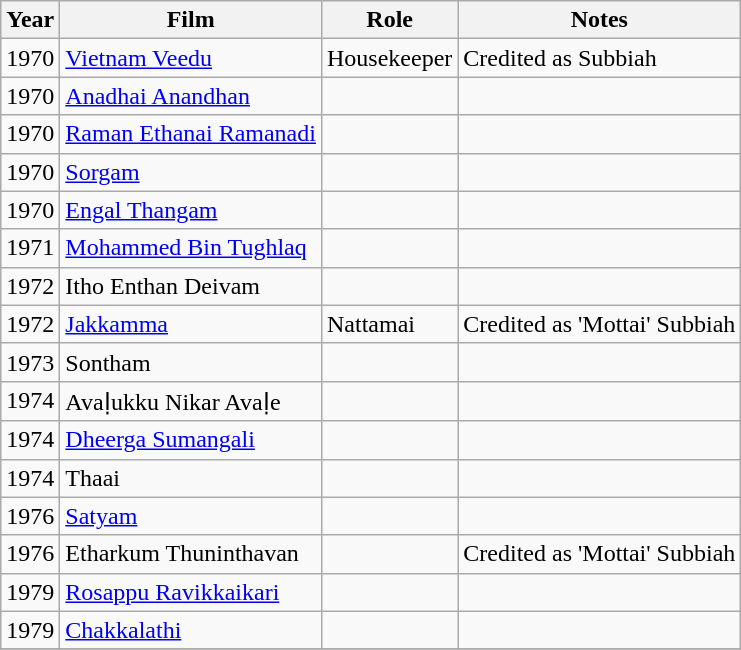<table class="wikitable sortable">
<tr style="text-align:center;">
<th>Year</th>
<th>Film</th>
<th>Role</th>
<th>Notes</th>
</tr>
<tr>
<td>1970</td>
<td><a href='#'>Vietnam Veedu</a></td>
<td>Housekeeper</td>
<td>Credited as Subbiah</td>
</tr>
<tr>
<td>1970</td>
<td><a href='#'>Anadhai Anandhan</a></td>
<td></td>
<td></td>
</tr>
<tr>
<td>1970</td>
<td><a href='#'>Raman Ethanai Ramanadi</a></td>
<td></td>
<td></td>
</tr>
<tr>
<td>1970</td>
<td><a href='#'>Sorgam</a></td>
<td></td>
<td></td>
</tr>
<tr>
<td>1970</td>
<td><a href='#'>Engal Thangam</a></td>
<td></td>
<td></td>
</tr>
<tr>
<td>1971</td>
<td><a href='#'>Mohammed Bin Tughlaq</a></td>
<td></td>
<td></td>
</tr>
<tr>
<td>1972</td>
<td>Itho Enthan Deivam</td>
<td></td>
<td></td>
</tr>
<tr>
<td>1972</td>
<td><a href='#'>Jakkamma</a></td>
<td>Nattamai</td>
<td>Credited as 'Mottai' Subbiah</td>
</tr>
<tr>
<td>1973</td>
<td>Sontham</td>
<td></td>
<td></td>
</tr>
<tr>
<td>1974</td>
<td>Avaḷukku Nikar Avaḷe</td>
<td></td>
<td></td>
</tr>
<tr>
<td>1974</td>
<td><a href='#'>Dheerga Sumangali</a></td>
<td></td>
<td></td>
</tr>
<tr>
<td>1974</td>
<td>Thaai</td>
<td></td>
<td></td>
</tr>
<tr>
<td>1976</td>
<td><a href='#'>Satyam</a></td>
<td></td>
<td></td>
</tr>
<tr>
<td>1976</td>
<td>Etharkum Thuninthavan</td>
<td></td>
<td>Credited as 'Mottai' Subbiah</td>
</tr>
<tr>
<td>1979</td>
<td><a href='#'>Rosappu Ravikkaikari</a></td>
<td></td>
<td></td>
</tr>
<tr>
<td>1979</td>
<td><a href='#'>Chakkalathi</a></td>
<td></td>
<td></td>
</tr>
<tr>
</tr>
</table>
